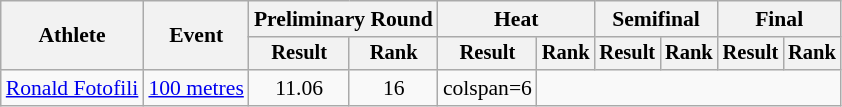<table class=wikitable style=font-size:90%>
<tr>
<th rowspan=2>Athlete</th>
<th rowspan=2>Event</th>
<th colspan=2>Preliminary Round</th>
<th colspan=2>Heat</th>
<th colspan=2>Semifinal</th>
<th colspan=2>Final</th>
</tr>
<tr style=font-size:95%>
<th>Result</th>
<th>Rank</th>
<th>Result</th>
<th>Rank</th>
<th>Result</th>
<th>Rank</th>
<th>Result</th>
<th>Rank</th>
</tr>
<tr align=center>
<td align=left><a href='#'>Ronald Fotofili</a></td>
<td align=left><a href='#'>100 metres</a></td>
<td>11.06</td>
<td>16</td>
<td>colspan=6 </td>
</tr>
</table>
